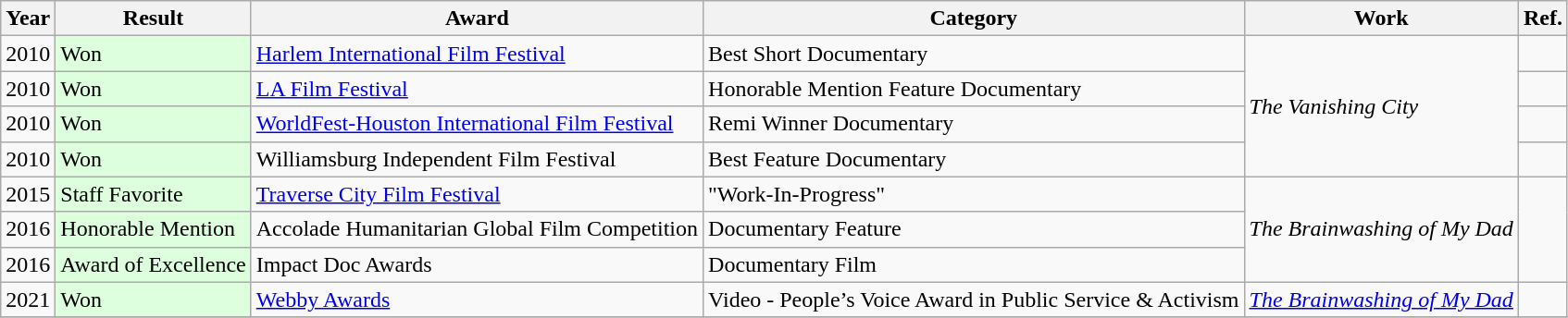<table class="wikitable">
<tr>
<th>Year</th>
<th>Result</th>
<th>Award</th>
<th>Category</th>
<th>Work</th>
<th>Ref.</th>
</tr>
<tr>
<td>2010</td>
<td style="background: #ddffdd">Won</td>
<td><a href='#'>Harlem International Film Festival</a></td>
<td>Best Short Documentary</td>
<td rowspan="4"><em>The Vanishing City</em></td>
<td></td>
</tr>
<tr>
<td>2010</td>
<td style="background: #ddffdd">Won</td>
<td><a href='#'>LA Film Festival</a></td>
<td>Honorable Mention Feature Documentary</td>
<td></td>
</tr>
<tr>
<td>2010</td>
<td style="background: #ddffdd">Won</td>
<td><a href='#'>WorldFest-Houston International Film Festival</a></td>
<td>Remi Winner Documentary</td>
<td></td>
</tr>
<tr>
<td>2010</td>
<td style="background: #ddffdd">Won</td>
<td>Williamsburg Independent Film Festival</td>
<td>Best Feature Documentary</td>
<td></td>
</tr>
<tr>
<td>2015</td>
<td style="background: #ddffdd">Staff Favorite</td>
<td><a href='#'>Traverse City Film Festival</a></td>
<td>"Work-In-Progress"</td>
<td rowspan="3"><em>The Brainwashing of My Dad</em></td>
</tr>
<tr>
<td>2016</td>
<td style="background: #ddffdd">Honorable Mention</td>
<td>Accolade Humanitarian Global Film Competition</td>
<td>Documentary Feature</td>
</tr>
<tr>
<td>2016</td>
<td style="background: #ddffdd">Award of Excellence</td>
<td>Impact Doc Awards</td>
<td>Documentary Film</td>
</tr>
<tr>
<td>2021</td>
<td style="background: #ddffdd">Won</td>
<td><a href='#'>Webby Awards</a></td>
<td>Video - People’s Voice Award in Public Service & Activism</td>
<td><em><a href='#'>The Brainwashing of My Dad</a></em></td>
<td></td>
</tr>
<tr>
</tr>
</table>
